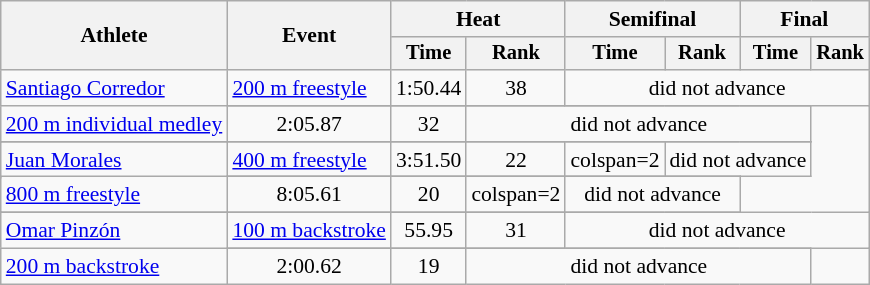<table class=wikitable style="font-size:90%">
<tr>
<th rowspan="2">Athlete</th>
<th rowspan="2">Event</th>
<th colspan="2">Heat</th>
<th colspan="2">Semifinal</th>
<th colspan="2">Final</th>
</tr>
<tr style="font-size:95%">
<th>Time</th>
<th>Rank</th>
<th>Time</th>
<th>Rank</th>
<th>Time</th>
<th>Rank</th>
</tr>
<tr style="text-align:center">
<td style="text-align:left" rowspan=2><a href='#'>Santiago Corredor</a></td>
<td style="text-align:left"><a href='#'>200 m freestyle</a></td>
<td>1:50.44</td>
<td>38</td>
<td colspan=4>did not advance</td>
</tr>
<tr>
</tr>
<tr style="text-align:center">
<td style="text-align:left"><a href='#'>200 m individual medley</a></td>
<td>2:05.87</td>
<td>32</td>
<td colspan=4>did not advance</td>
</tr>
<tr>
</tr>
<tr style="text-align:center">
<td style="text-align:left" rowspan=2><a href='#'>Juan Morales</a></td>
<td style="text-align:left"><a href='#'>400 m freestyle</a></td>
<td>3:51.50</td>
<td>22</td>
<td>colspan=2</td>
<td colspan=2>did not advance</td>
</tr>
<tr>
</tr>
<tr style="text-align:center">
<td style="text-align:left"><a href='#'>800 m freestyle</a></td>
<td>8:05.61</td>
<td>20</td>
<td>colspan=2</td>
<td colspan=2>did not advance</td>
</tr>
<tr>
</tr>
<tr style="text-align:center">
<td style="text-align:left" rowspan=2><a href='#'>Omar Pinzón</a></td>
<td style="text-align:left"><a href='#'>100 m backstroke</a></td>
<td>55.95</td>
<td>31</td>
<td colspan=4>did not advance</td>
</tr>
<tr>
</tr>
<tr style="text-align:center">
<td style="text-align:left"><a href='#'>200 m backstroke</a></td>
<td>2:00.62</td>
<td>19</td>
<td colspan=4>did not advance</td>
</tr>
</table>
